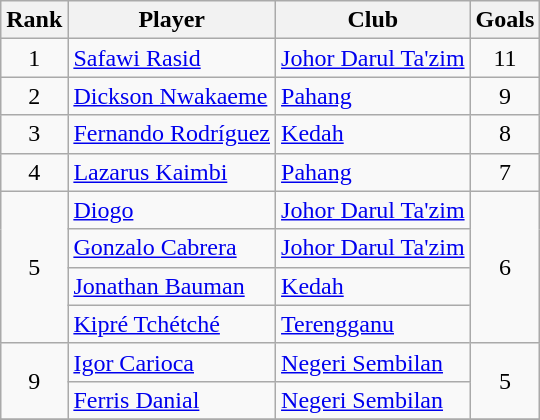<table class="wikitable" style="text-align:center">
<tr>
<th>Rank</th>
<th>Player</th>
<th>Club</th>
<th>Goals</th>
</tr>
<tr>
<td>1</td>
<td style="text-align:left;"> <a href='#'>Safawi Rasid</a></td>
<td style="text-align:left;"><a href='#'>Johor Darul Ta'zim</a></td>
<td>11</td>
</tr>
<tr>
<td>2</td>
<td style="text-align:left;"> <a href='#'>Dickson Nwakaeme</a></td>
<td style="text-align:left;"><a href='#'>Pahang</a></td>
<td>9</td>
</tr>
<tr>
<td>3</td>
<td style="text-align:left;"> <a href='#'>Fernando Rodríguez</a></td>
<td style="text-align:left;"><a href='#'>Kedah</a></td>
<td>8</td>
</tr>
<tr>
<td>4</td>
<td style="text-align:left;"> <a href='#'>Lazarus Kaimbi</a></td>
<td style="text-align:left;"><a href='#'>Pahang</a></td>
<td>7</td>
</tr>
<tr>
<td rowspan=4>5</td>
<td style="text-align:left;"> <a href='#'>Diogo</a></td>
<td style="text-align:left;"><a href='#'>Johor Darul Ta'zim</a></td>
<td rowspan=4>6</td>
</tr>
<tr>
<td style="text-align:left;"> <a href='#'>Gonzalo Cabrera</a></td>
<td style="text-align:left;"><a href='#'>Johor Darul Ta'zim</a></td>
</tr>
<tr>
<td style="text-align:left;"> <a href='#'>Jonathan Bauman</a></td>
<td style="text-align:left;"><a href='#'>Kedah</a></td>
</tr>
<tr>
<td style="text-align:left;"> <a href='#'>Kipré Tchétché</a></td>
<td style="text-align:left;"><a href='#'>Terengganu</a></td>
</tr>
<tr>
<td rowspan=2>9</td>
<td style="text-align:left;"> <a href='#'>Igor Carioca</a></td>
<td style="text-align:left;"><a href='#'>Negeri Sembilan</a></td>
<td rowspan=2>5</td>
</tr>
<tr>
<td style="text-align:left;"> <a href='#'>Ferris Danial</a></td>
<td style="text-align:left;"><a href='#'>Negeri Sembilan</a></td>
</tr>
<tr>
</tr>
</table>
